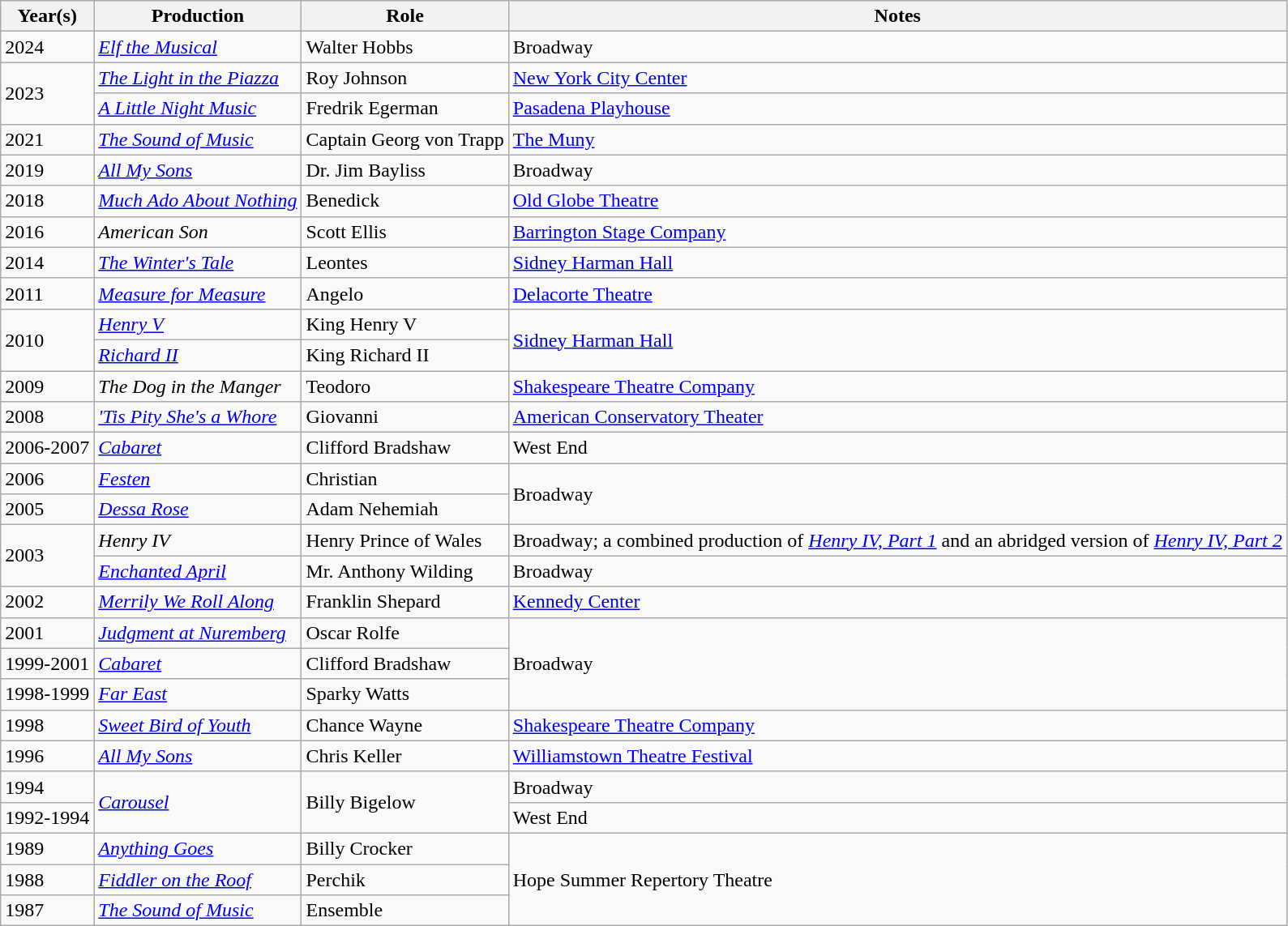<table class="wikitable">
<tr>
<th>Year(s)</th>
<th>Production</th>
<th>Role</th>
<th>Notes</th>
</tr>
<tr>
<td>2024</td>
<td><a href='#'><em>Elf the Musical</em></a></td>
<td>Walter Hobbs</td>
<td>Broadway</td>
</tr>
<tr>
<td rowspan=2>2023</td>
<td><em><a href='#'>The Light in the Piazza</a></em></td>
<td>Roy Johnson</td>
<td><a href='#'>New York City Center</a></td>
</tr>
<tr>
<td><em><a href='#'>A Little Night Music</a></em></td>
<td>Fredrik Egerman</td>
<td><a href='#'>Pasadena Playhouse</a></td>
</tr>
<tr>
<td>2021</td>
<td><em><a href='#'>The Sound of Music</a></em></td>
<td>Captain Georg von Trapp</td>
<td><a href='#'>The Muny</a></td>
</tr>
<tr>
<td>2019</td>
<td><em><a href='#'>All My Sons</a></em></td>
<td>Dr. Jim Bayliss</td>
<td>Broadway</td>
</tr>
<tr>
<td>2018</td>
<td><em><a href='#'>Much Ado About Nothing</a></em></td>
<td>Benedick</td>
<td><a href='#'>Old Globe Theatre</a></td>
</tr>
<tr>
<td>2016</td>
<td><em>American Son</em></td>
<td>Scott Ellis</td>
<td><a href='#'>Barrington Stage Company</a></td>
</tr>
<tr>
<td>2014</td>
<td><em><a href='#'>The Winter's Tale</a></em></td>
<td>Leontes</td>
<td><a href='#'>Sidney Harman Hall</a></td>
</tr>
<tr>
<td>2011</td>
<td><em><a href='#'>Measure for Measure</a></em></td>
<td>Angelo</td>
<td><a href='#'>Delacorte Theatre</a></td>
</tr>
<tr>
<td rowspan=2>2010</td>
<td><a href='#'><em>Henry V</em></a></td>
<td>King Henry V</td>
<td rowspan=2><a href='#'>Sidney Harman Hall</a></td>
</tr>
<tr>
<td><em><a href='#'>Richard II</a></em></td>
<td>King Richard II</td>
</tr>
<tr>
<td>2009</td>
<td><em>The Dog in the Manger</em></td>
<td>Teodoro</td>
<td><a href='#'>Shakespeare Theatre Company</a></td>
</tr>
<tr>
<td>2008</td>
<td><em><a href='#'>'Tis Pity She's a Whore</a></em></td>
<td>Giovanni</td>
<td><a href='#'>American Conservatory Theater</a></td>
</tr>
<tr>
<td>2006-2007</td>
<td><a href='#'><em>Cabaret</em></a></td>
<td>Clifford Bradshaw</td>
<td>West End</td>
</tr>
<tr>
<td>2006</td>
<td><em><a href='#'>Festen</a></em></td>
<td>Christian</td>
<td rowspan=2>Broadway</td>
</tr>
<tr>
<td>2005</td>
<td><em><a href='#'>Dessa Rose</a></em></td>
<td>Adam Nehemiah</td>
</tr>
<tr>
<td rowspan=2>2003</td>
<td><em>Henry IV</em></td>
<td>Henry Prince of Wales</td>
<td>Broadway; a combined production of <em><a href='#'>Henry IV, Part 1</a></em> and an abridged version of <em><a href='#'>Henry IV, Part 2</a></em> </td>
</tr>
<tr>
<td><em><a href='#'>Enchanted April</a></em></td>
<td>Mr. Anthony Wilding</td>
<td>Broadway</td>
</tr>
<tr>
<td>2002</td>
<td><em><a href='#'>Merrily We Roll Along</a></em></td>
<td>Franklin Shepard</td>
<td><a href='#'>Kennedy Center</a></td>
</tr>
<tr>
<td>2001</td>
<td><em><a href='#'>Judgment at Nuremberg</a></em></td>
<td>Oscar Rolfe</td>
<td rowspan=3>Broadway</td>
</tr>
<tr>
<td>1999-2001</td>
<td><em><a href='#'>Cabaret</a></em></td>
<td>Clifford Bradshaw</td>
</tr>
<tr>
<td>1998-1999</td>
<td><em><a href='#'>Far East</a></em></td>
<td>Sparky Watts</td>
</tr>
<tr>
<td>1998</td>
<td><em><a href='#'>Sweet Bird of Youth</a></em></td>
<td>Chance Wayne</td>
<td><a href='#'>Shakespeare Theatre Company</a></td>
</tr>
<tr>
<td>1996</td>
<td><em><a href='#'>All My Sons</a></em></td>
<td>Chris Keller</td>
<td><a href='#'>Williamstown Theatre Festival</a></td>
</tr>
<tr>
<td>1994</td>
<td rowspan=2><em><a href='#'>Carousel</a></em></td>
<td rowspan=2>Billy Bigelow</td>
<td>Broadway</td>
</tr>
<tr>
<td>1992-1994</td>
<td>West End</td>
</tr>
<tr>
<td>1989</td>
<td><em><a href='#'>Anything Goes</a></em></td>
<td>Billy Crocker</td>
<td rowspan=3>Hope Summer Repertory Theatre</td>
</tr>
<tr>
<td>1988</td>
<td><em><a href='#'>Fiddler on the Roof</a></em></td>
<td>Perchik</td>
</tr>
<tr>
<td>1987</td>
<td><em><a href='#'>The Sound of Music</a></em></td>
<td>Ensemble</td>
</tr>
</table>
